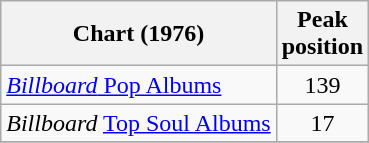<table class="wikitable">
<tr>
<th>Chart (1976)</th>
<th>Peak<br>position</th>
</tr>
<tr>
<td><a href='#'><em>Billboard</em> Pop Albums</a></td>
<td align=center>139</td>
</tr>
<tr>
<td><em>Billboard</em> <a href='#'>Top Soul Albums</a></td>
<td align=center>17</td>
</tr>
<tr>
</tr>
</table>
